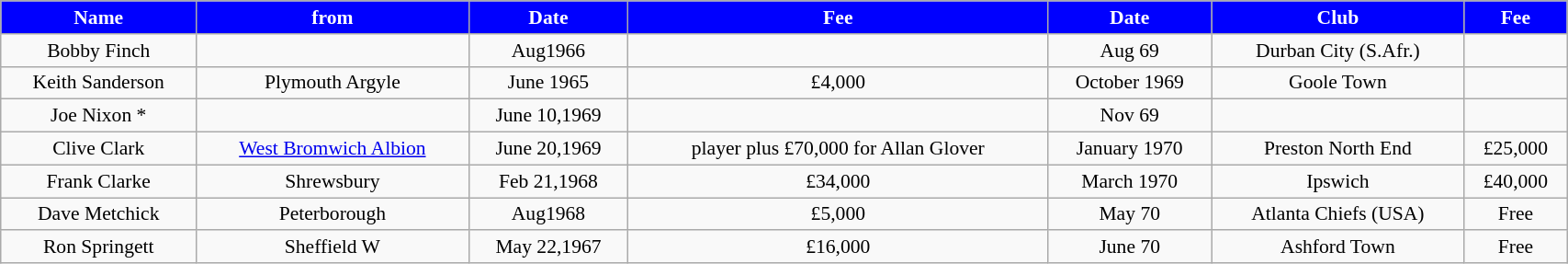<table class="wikitable" style="text-align:center; font-size:90%; width:90%;">
<tr>
<th style="background:#0000FF; color:#FFFFFF; text-align:center;"><strong>Name</strong></th>
<th style="background:#0000FF; color:#FFFFFF; text-align:center;">from</th>
<th style="background:#0000FF; color:#FFFFFF; text-align:center;">Date</th>
<th style="background:#0000FF; color:#FFFFFF; text-align:center;">Fee</th>
<th style="background:#0000FF; color:#FFFFFF; text-align:center;"><strong>Date</strong></th>
<th style="background:#0000FF; color:#FFFFFF; text-align:center;">Club</th>
<th style="background:#0000FF; color:#FFFFFF; text-align:center;"><strong>Fee</strong></th>
</tr>
<tr>
<td>Bobby Finch</td>
<td></td>
<td>Aug1966</td>
<td></td>
<td>Aug 69</td>
<td>Durban City (S.Afr.)</td>
<td></td>
</tr>
<tr>
<td>Keith Sanderson</td>
<td>Plymouth Argyle</td>
<td>June 1965</td>
<td>£4,000</td>
<td>October 1969</td>
<td>Goole Town</td>
<td></td>
</tr>
<tr>
<td>Joe Nixon *</td>
<td></td>
<td>June 10,1969</td>
<td></td>
<td>Nov 69</td>
<td></td>
<td></td>
</tr>
<tr>
<td>Clive Clark</td>
<td><a href='#'>West Bromwich Albion</a></td>
<td>June 20,1969</td>
<td>player plus £70,000 for Allan Glover</td>
<td>January 1970</td>
<td>Preston North End</td>
<td>£25,000</td>
</tr>
<tr>
<td>Frank Clarke</td>
<td>Shrewsbury</td>
<td>Feb 21,1968</td>
<td>£34,000</td>
<td>March 1970</td>
<td>Ipswich</td>
<td>£40,000</td>
</tr>
<tr>
<td>Dave Metchick</td>
<td>Peterborough</td>
<td>Aug1968</td>
<td>£5,000</td>
<td>May 70</td>
<td>Atlanta Chiefs (USA)</td>
<td>Free</td>
</tr>
<tr>
<td>Ron Springett</td>
<td>Sheffield W</td>
<td>May 22,1967</td>
<td>£16,000</td>
<td>June 70</td>
<td>Ashford Town</td>
<td>Free</td>
</tr>
</table>
